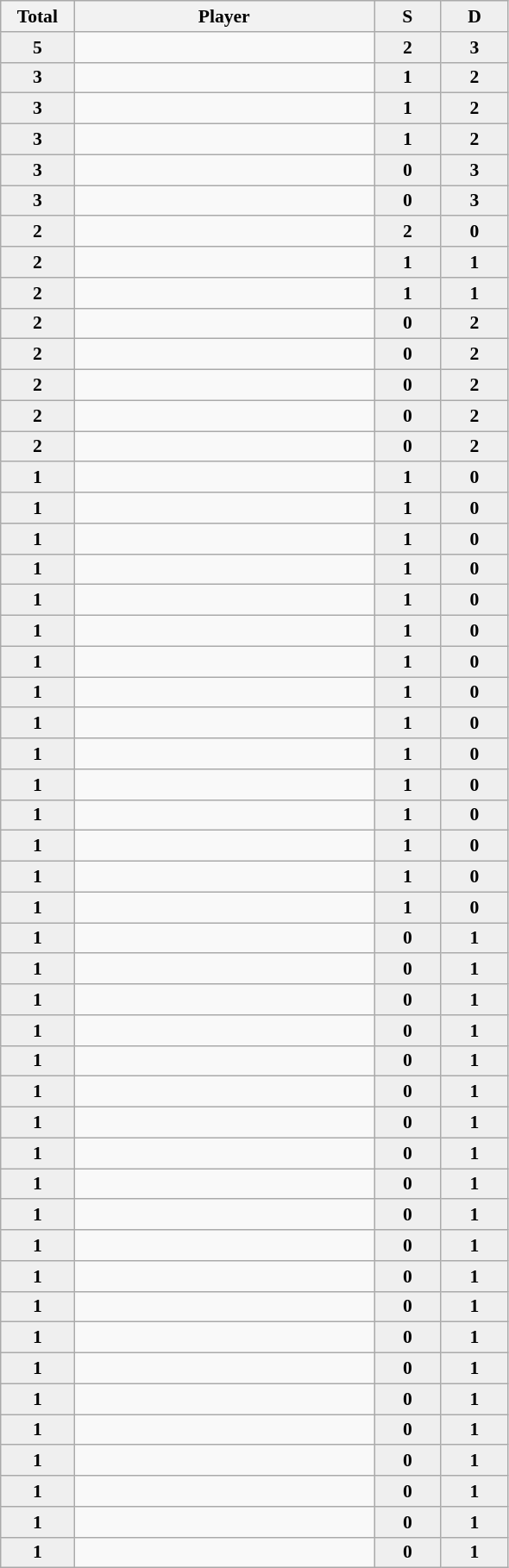<table class="wikitable" style="font-size:90%;">
<tr>
<th width=50>Total</th>
<th width=225>Player</th>
<th width=45 style="background:#efefef"> S </th>
<th width=45 style="background:#efefef"> D </th>
</tr>
<tr align=center>
<td bgcolor=#efefef><strong>5</strong></td>
<td align=left></td>
<td bgcolor=#efefef><strong>2</strong></td>
<td bgcolor=#efefef><strong>3</strong></td>
</tr>
<tr align=center>
<td bgcolor=#efefef><strong>3</strong></td>
<td align=left></td>
<td bgcolor=#efefef><strong>1</strong></td>
<td bgcolor=#efefef><strong>2</strong></td>
</tr>
<tr align=center>
<td bgcolor=#efefef><strong>3</strong></td>
<td align=left></td>
<td bgcolor=#efefef><strong>1</strong></td>
<td bgcolor=#efefef><strong>2</strong></td>
</tr>
<tr align=center>
<td bgcolor=#efefef><strong>3</strong></td>
<td align=left></td>
<td bgcolor=#efefef><strong>1</strong></td>
<td bgcolor=#efefef><strong>2</strong></td>
</tr>
<tr align=center>
<td bgcolor=#efefef><strong>3</strong></td>
<td align=left></td>
<td bgcolor=#efefef><strong>0</strong></td>
<td bgcolor=#efefef><strong>3</strong></td>
</tr>
<tr align=center>
<td bgcolor=#efefef><strong>3</strong></td>
<td align=left></td>
<td bgcolor=#efefef><strong>0</strong></td>
<td bgcolor=#efefef><strong>3</strong></td>
</tr>
<tr align=center>
<td bgcolor=#efefef><strong>2</strong></td>
<td align=left></td>
<td bgcolor=#efefef><strong>2</strong></td>
<td bgcolor=#efefef><strong>0</strong></td>
</tr>
<tr align=center>
<td bgcolor=#efefef><strong>2</strong></td>
<td align=left></td>
<td bgcolor=#efefef><strong>1</strong></td>
<td bgcolor=#efefef><strong>1</strong></td>
</tr>
<tr align=center>
<td bgcolor=#efefef><strong>2</strong></td>
<td align=left></td>
<td bgcolor=#efefef><strong>1</strong></td>
<td bgcolor=#efefef><strong>1</strong></td>
</tr>
<tr align=center>
<td bgcolor=#efefef><strong>2</strong></td>
<td align=left></td>
<td bgcolor=#efefef><strong>0</strong></td>
<td bgcolor=#efefef><strong>2</strong></td>
</tr>
<tr align=center>
<td bgcolor=#efefef><strong>2</strong></td>
<td align=left></td>
<td bgcolor=#efefef><strong>0</strong></td>
<td bgcolor=#efefef><strong>2</strong></td>
</tr>
<tr align=center>
<td bgcolor=#efefef><strong>2</strong></td>
<td align=left></td>
<td bgcolor=#efefef><strong>0</strong></td>
<td bgcolor=#efefef><strong>2</strong></td>
</tr>
<tr align=center>
<td bgcolor=#efefef><strong>2</strong></td>
<td align=left></td>
<td bgcolor=#efefef><strong>0</strong></td>
<td bgcolor=#efefef><strong>2</strong></td>
</tr>
<tr align=center>
<td bgcolor=#efefef><strong>2</strong></td>
<td align=left></td>
<td bgcolor=#efefef><strong>0</strong></td>
<td bgcolor=#efefef><strong>2</strong></td>
</tr>
<tr align=center>
<td bgcolor=#efefef><strong>1</strong></td>
<td align=left></td>
<td bgcolor=#efefef><strong>1</strong></td>
<td bgcolor=#efefef><strong>0</strong></td>
</tr>
<tr align=center>
<td bgcolor=#efefef><strong>1</strong></td>
<td align=left></td>
<td bgcolor=#efefef><strong>1</strong></td>
<td bgcolor=#efefef><strong>0</strong></td>
</tr>
<tr align=center>
<td bgcolor=#efefef><strong>1</strong></td>
<td align=left></td>
<td bgcolor=#efefef><strong>1</strong></td>
<td bgcolor=#efefef><strong>0</strong></td>
</tr>
<tr align=center>
<td bgcolor=#efefef><strong>1</strong></td>
<td align=left></td>
<td bgcolor=#efefef><strong>1</strong></td>
<td bgcolor=#efefef><strong>0</strong></td>
</tr>
<tr align=center>
<td bgcolor=#efefef><strong>1</strong></td>
<td align=left></td>
<td bgcolor=#efefef><strong>1</strong></td>
<td bgcolor=#efefef><strong>0</strong></td>
</tr>
<tr align=center>
<td bgcolor=#efefef><strong>1</strong></td>
<td align=left></td>
<td bgcolor=#efefef><strong>1</strong></td>
<td bgcolor=#efefef><strong>0</strong></td>
</tr>
<tr align=center>
<td bgcolor=#efefef><strong>1</strong></td>
<td align=left></td>
<td bgcolor=#efefef><strong>1</strong></td>
<td bgcolor=#efefef><strong>0</strong></td>
</tr>
<tr align=center>
<td bgcolor=#efefef><strong>1</strong></td>
<td align=left></td>
<td bgcolor=#efefef><strong>1</strong></td>
<td bgcolor=#efefef><strong>0</strong></td>
</tr>
<tr align=center>
<td bgcolor=#efefef><strong>1</strong></td>
<td align=left></td>
<td bgcolor=#efefef><strong>1</strong></td>
<td bgcolor=#efefef><strong>0</strong></td>
</tr>
<tr align=center>
<td bgcolor=#efefef><strong>1</strong></td>
<td align=left></td>
<td bgcolor=#efefef><strong>1</strong></td>
<td bgcolor=#efefef><strong>0</strong></td>
</tr>
<tr align=center>
<td bgcolor=#efefef><strong>1</strong></td>
<td align=left></td>
<td bgcolor=#efefef><strong>1</strong></td>
<td bgcolor=#efefef><strong>0</strong></td>
</tr>
<tr align=center>
<td bgcolor=#efefef><strong>1</strong></td>
<td align=left></td>
<td bgcolor=#efefef><strong>1</strong></td>
<td bgcolor=#efefef><strong>0</strong></td>
</tr>
<tr align=center>
<td bgcolor=#efefef><strong>1</strong></td>
<td align=left></td>
<td bgcolor=#efefef><strong>1</strong></td>
<td bgcolor=#efefef><strong>0</strong></td>
</tr>
<tr align=center>
<td bgcolor=#efefef><strong>1</strong></td>
<td align=left></td>
<td bgcolor=#efefef><strong>1</strong></td>
<td bgcolor=#efefef><strong>0</strong></td>
</tr>
<tr align=center>
<td bgcolor=#efefef><strong>1</strong></td>
<td align=left></td>
<td bgcolor=#efefef><strong>1</strong></td>
<td bgcolor=#efefef><strong>0</strong></td>
</tr>
<tr align=center>
<td bgcolor=#efefef><strong>1</strong></td>
<td align=left></td>
<td bgcolor=#efefef><strong>0</strong></td>
<td bgcolor=#efefef><strong>1</strong></td>
</tr>
<tr align=center>
<td bgcolor=#efefef><strong>1</strong></td>
<td align=left></td>
<td bgcolor=#efefef><strong>0</strong></td>
<td bgcolor=#efefef><strong>1</strong></td>
</tr>
<tr align=center>
<td bgcolor=#efefef><strong>1</strong></td>
<td align=left></td>
<td bgcolor=#efefef><strong>0</strong></td>
<td bgcolor=#efefef><strong>1</strong></td>
</tr>
<tr align=center>
<td bgcolor=#efefef><strong>1</strong></td>
<td align=left></td>
<td bgcolor=#efefef><strong>0</strong></td>
<td bgcolor=#efefef><strong>1</strong></td>
</tr>
<tr align=center>
<td bgcolor=#efefef><strong>1</strong></td>
<td align=left></td>
<td bgcolor=#efefef><strong>0</strong></td>
<td bgcolor=#efefef><strong>1</strong></td>
</tr>
<tr align=center>
<td bgcolor=#efefef><strong>1</strong></td>
<td align=left></td>
<td bgcolor=#efefef><strong>0</strong></td>
<td bgcolor=#efefef><strong>1</strong></td>
</tr>
<tr align=center>
<td bgcolor=#efefef><strong>1</strong></td>
<td align=left></td>
<td bgcolor=#efefef><strong>0</strong></td>
<td bgcolor=#efefef><strong>1</strong></td>
</tr>
<tr align=center>
<td bgcolor=#efefef><strong>1</strong></td>
<td align=left></td>
<td bgcolor=#efefef><strong>0</strong></td>
<td bgcolor=#efefef><strong>1</strong></td>
</tr>
<tr align=center>
<td bgcolor=#efefef><strong>1</strong></td>
<td align=left></td>
<td bgcolor=#efefef><strong>0</strong></td>
<td bgcolor=#efefef><strong>1</strong></td>
</tr>
<tr align=center>
<td bgcolor=#efefef><strong>1</strong></td>
<td align=left></td>
<td bgcolor=#efefef><strong>0</strong></td>
<td bgcolor=#efefef><strong>1</strong></td>
</tr>
<tr align=center>
<td bgcolor=#efefef><strong>1</strong></td>
<td align=left></td>
<td bgcolor=#efefef><strong>0</strong></td>
<td bgcolor=#efefef><strong>1</strong></td>
</tr>
<tr align=center>
<td bgcolor=#efefef><strong>1</strong></td>
<td align=left></td>
<td bgcolor=#efefef><strong>0</strong></td>
<td bgcolor=#efefef><strong>1</strong></td>
</tr>
<tr align=center>
<td bgcolor=#efefef><strong>1</strong></td>
<td align=left></td>
<td bgcolor=#efefef><strong>0</strong></td>
<td bgcolor=#efefef><strong>1</strong></td>
</tr>
<tr align=center>
<td bgcolor=#efefef><strong>1</strong></td>
<td align=left></td>
<td bgcolor=#efefef><strong>0</strong></td>
<td bgcolor=#efefef><strong>1</strong></td>
</tr>
<tr align=center>
<td bgcolor=#efefef><strong>1</strong></td>
<td align=left></td>
<td bgcolor=#efefef><strong>0</strong></td>
<td bgcolor=#efefef><strong>1</strong></td>
</tr>
<tr align=center>
<td bgcolor=#efefef><strong>1</strong></td>
<td align=left></td>
<td bgcolor=#efefef><strong>0</strong></td>
<td bgcolor=#efefef><strong>1</strong></td>
</tr>
<tr align=center>
<td bgcolor=#efefef><strong>1</strong></td>
<td align=left></td>
<td bgcolor=#efefef><strong>0</strong></td>
<td bgcolor=#efefef><strong>1</strong></td>
</tr>
<tr align=center>
<td bgcolor=#efefef><strong>1</strong></td>
<td align=left></td>
<td bgcolor=#efefef><strong>0</strong></td>
<td bgcolor=#efefef><strong>1</strong></td>
</tr>
<tr align=center>
<td bgcolor=#efefef><strong>1</strong></td>
<td align=left></td>
<td bgcolor=#efefef><strong>0</strong></td>
<td bgcolor=#efefef><strong>1</strong></td>
</tr>
<tr align=center>
<td bgcolor=#efefef><strong>1</strong></td>
<td align=left></td>
<td bgcolor=#efefef><strong>0</strong></td>
<td bgcolor=#efefef><strong>1</strong></td>
</tr>
<tr align=center>
<td bgcolor=#efefef><strong>1</strong></td>
<td align=left></td>
<td bgcolor=#efefef><strong>0</strong></td>
<td bgcolor=#efefef><strong>1</strong></td>
</tr>
</table>
